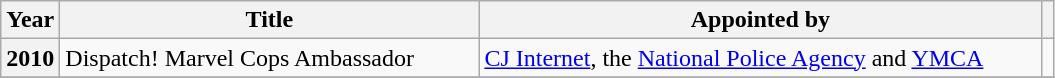<table class="wikitable sortable plainrowheaders">
<tr>
<th>Year</th>
<th style="width:17em;">Title</th>
<th style="width:23em;">Appointed by</th>
<th scope="col" class="unsortable"></th>
</tr>
<tr>
<th scope="row">2010</th>
<td>Dispatch! Marvel Cops Ambassador</td>
<td><a href='#'>CJ Internet</a>, the <a href='#'>National Police Agency</a> and <a href='#'>YMCA</a></td>
<td style="text-align:center"></td>
</tr>
<tr>
</tr>
</table>
